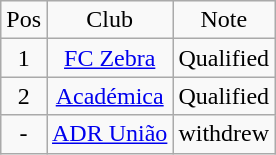<table class="wikitable" style="text-align: center;">
<tr>
<td>Pos</td>
<td>Club</td>
<td>Note</td>
</tr>
<tr>
<td>1</td>
<td><a href='#'>FC Zebra</a></td>
<td>Qualified</td>
</tr>
<tr>
<td>2</td>
<td><a href='#'>Académica</a></td>
<td>Qualified</td>
</tr>
<tr>
<td>-</td>
<td><a href='#'>ADR União</a></td>
<td>withdrew</td>
</tr>
</table>
